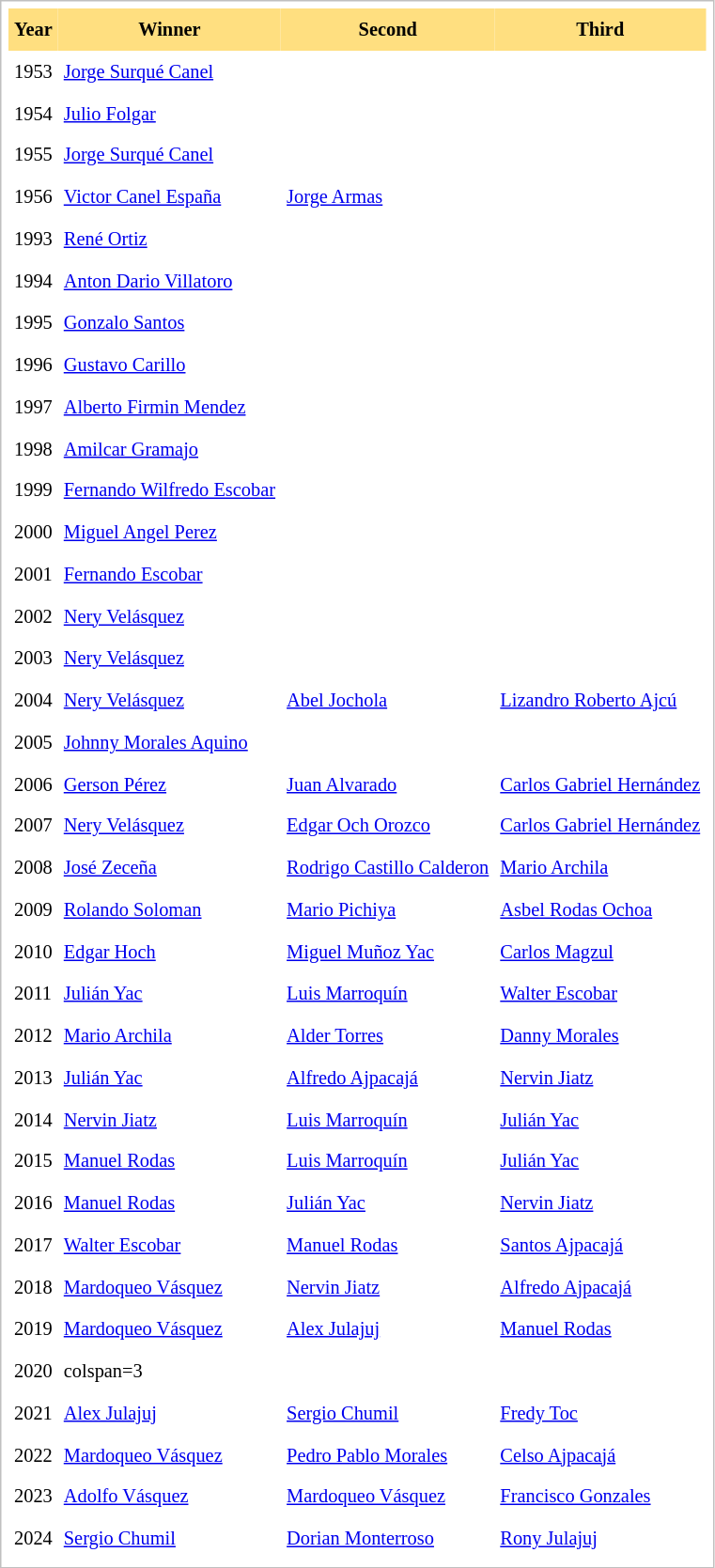<table cellpadding="4" cellspacing="0"  style="border: 1px solid silver; color: black; margin: 0 0 0.5em 0; background-color: white; padding: 5px; text-align: left; font-size:85%; vertical-align: top; line-height:1.6em;">
<tr>
<th scope=col; align="center" bgcolor="FFDF80">Year</th>
<th scope=col; align="center" bgcolor="FFDF80">Winner</th>
<th scope=col; align="center" bgcolor="FFDF80">Second</th>
<th scope=col; align="center" bgcolor="FFDF80">Third</th>
</tr>
<tr>
<td>1953</td>
<td><a href='#'>Jorge Surqué Canel</a></td>
<td></td>
<td></td>
</tr>
<tr>
<td>1954</td>
<td><a href='#'>Julio Folgar</a></td>
<td></td>
<td></td>
</tr>
<tr>
<td>1955</td>
<td><a href='#'>Jorge Surqué Canel</a></td>
<td></td>
<td></td>
</tr>
<tr>
<td>1956</td>
<td><a href='#'>Victor Canel España</a></td>
<td><a href='#'>Jorge Armas</a></td>
<td></td>
</tr>
<tr>
<td>1993</td>
<td><a href='#'>René Ortiz</a></td>
<td></td>
<td></td>
</tr>
<tr>
<td>1994</td>
<td><a href='#'>Anton Dario Villatoro</a></td>
<td></td>
<td></td>
</tr>
<tr>
<td>1995</td>
<td><a href='#'>Gonzalo Santos</a></td>
<td></td>
<td></td>
</tr>
<tr>
<td>1996</td>
<td><a href='#'>Gustavo Carillo</a></td>
<td></td>
<td></td>
</tr>
<tr>
<td>1997</td>
<td><a href='#'>Alberto Firmin Mendez</a></td>
<td></td>
<td></td>
</tr>
<tr>
<td>1998</td>
<td><a href='#'>Amilcar Gramajo</a></td>
<td></td>
<td></td>
</tr>
<tr>
<td>1999</td>
<td><a href='#'>Fernando Wilfredo Escobar</a></td>
<td></td>
<td></td>
</tr>
<tr>
<td>2000</td>
<td><a href='#'>Miguel Angel Perez</a></td>
<td></td>
<td></td>
</tr>
<tr>
<td>2001</td>
<td><a href='#'>Fernando Escobar</a></td>
<td></td>
<td></td>
</tr>
<tr>
<td>2002</td>
<td><a href='#'>Nery Velásquez</a></td>
<td></td>
<td></td>
</tr>
<tr>
<td>2003</td>
<td><a href='#'>Nery Velásquez</a></td>
<td></td>
<td></td>
</tr>
<tr>
<td>2004</td>
<td><a href='#'>Nery Velásquez</a></td>
<td><a href='#'>Abel Jochola</a></td>
<td><a href='#'>Lizandro Roberto Ajcú</a></td>
</tr>
<tr>
<td>2005</td>
<td><a href='#'>Johnny Morales Aquino</a></td>
<td></td>
<td></td>
</tr>
<tr>
<td>2006</td>
<td><a href='#'>Gerson Pérez</a></td>
<td><a href='#'>Juan Alvarado</a></td>
<td><a href='#'>Carlos Gabriel Hernández</a></td>
</tr>
<tr>
<td>2007</td>
<td><a href='#'>Nery Velásquez</a></td>
<td><a href='#'>Edgar Och Orozco</a></td>
<td><a href='#'>Carlos Gabriel Hernández</a></td>
</tr>
<tr>
<td>2008</td>
<td><a href='#'>José Zeceña</a></td>
<td><a href='#'>Rodrigo Castillo Calderon</a></td>
<td><a href='#'>Mario Archila</a></td>
</tr>
<tr>
<td>2009</td>
<td><a href='#'>Rolando Soloman</a></td>
<td><a href='#'>Mario Pichiya</a></td>
<td><a href='#'>Asbel Rodas Ochoa</a></td>
</tr>
<tr>
<td>2010</td>
<td><a href='#'>Edgar Hoch</a></td>
<td><a href='#'>Miguel Muñoz Yac</a></td>
<td><a href='#'>Carlos Magzul</a></td>
</tr>
<tr>
<td>2011</td>
<td><a href='#'>Julián Yac</a></td>
<td><a href='#'>Luis Marroquín</a></td>
<td><a href='#'>Walter Escobar</a></td>
</tr>
<tr>
<td>2012</td>
<td><a href='#'>Mario Archila</a></td>
<td><a href='#'>Alder Torres</a></td>
<td><a href='#'>Danny Morales</a></td>
</tr>
<tr>
<td>2013</td>
<td><a href='#'>Julián Yac</a></td>
<td><a href='#'>Alfredo Ajpacajá</a></td>
<td><a href='#'>Nervin Jiatz</a></td>
</tr>
<tr>
<td>2014</td>
<td><a href='#'>Nervin Jiatz</a></td>
<td><a href='#'>Luis Marroquín</a></td>
<td><a href='#'>Julián Yac</a></td>
</tr>
<tr>
<td>2015</td>
<td><a href='#'>Manuel Rodas</a></td>
<td><a href='#'>Luis Marroquín</a></td>
<td><a href='#'>Julián Yac</a></td>
</tr>
<tr>
<td>2016</td>
<td><a href='#'>Manuel Rodas</a></td>
<td><a href='#'>Julián Yac</a></td>
<td><a href='#'>Nervin Jiatz</a></td>
</tr>
<tr>
<td>2017</td>
<td><a href='#'>Walter Escobar</a></td>
<td><a href='#'>Manuel Rodas</a></td>
<td><a href='#'>Santos Ajpacajá</a></td>
</tr>
<tr>
<td>2018</td>
<td><a href='#'>Mardoqueo Vásquez</a></td>
<td><a href='#'>Nervin Jiatz</a></td>
<td><a href='#'>Alfredo Ajpacajá</a></td>
</tr>
<tr>
<td>2019</td>
<td><a href='#'>Mardoqueo Vásquez</a></td>
<td><a href='#'>Alex Julajuj</a></td>
<td><a href='#'>Manuel Rodas</a></td>
</tr>
<tr>
<td>2020</td>
<td>colspan=3 </td>
</tr>
<tr>
<td>2021</td>
<td><a href='#'>Alex Julajuj</a></td>
<td><a href='#'>Sergio Chumil</a></td>
<td><a href='#'>Fredy Toc</a></td>
</tr>
<tr>
<td>2022</td>
<td><a href='#'>Mardoqueo Vásquez</a></td>
<td><a href='#'>Pedro Pablo Morales</a></td>
<td><a href='#'>Celso Ajpacajá</a></td>
</tr>
<tr>
<td>2023</td>
<td><a href='#'>Adolfo Vásquez</a></td>
<td><a href='#'>Mardoqueo Vásquez</a></td>
<td><a href='#'>Francisco Gonzales</a></td>
</tr>
<tr>
<td>2024</td>
<td><a href='#'>Sergio Chumil</a></td>
<td><a href='#'>Dorian Monterroso</a></td>
<td><a href='#'>Rony Julajuj</a></td>
</tr>
</table>
